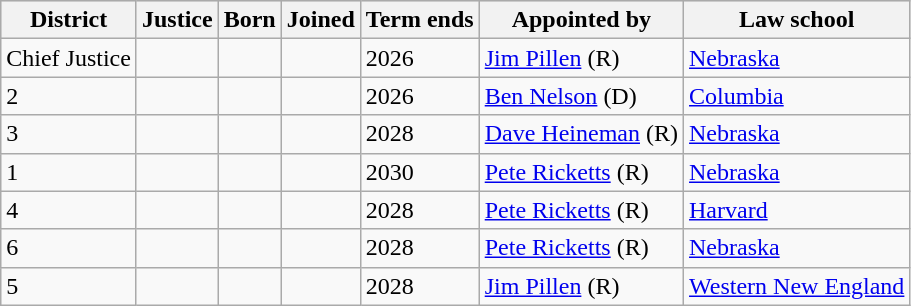<table class="wikitable sortable">
<tr bgcolor=#dedede>
<th>District</th>
<th>Justice</th>
<th>Born</th>
<th>Joined</th>
<th>Term ends</th>
<th>Appointed by</th>
<th>Law school</th>
</tr>
<tr valign="top">
<td>Chief Justice</td>
<td></td>
<td></td>
<td></td>
<td>2026</td>
<td><a href='#'>Jim Pillen</a> (R)</td>
<td><a href='#'>Nebraska</a></td>
</tr>
<tr valign="top">
<td>2</td>
<td></td>
<td></td>
<td></td>
<td>2026</td>
<td><a href='#'>Ben Nelson</a> (D)</td>
<td><a href='#'>Columbia</a></td>
</tr>
<tr valign="top">
<td>3</td>
<td></td>
<td></td>
<td></td>
<td>2028</td>
<td><a href='#'>Dave Heineman</a> (R)</td>
<td><a href='#'>Nebraska</a></td>
</tr>
<tr valign="top">
<td>1</td>
<td></td>
<td></td>
<td></td>
<td>2030</td>
<td><a href='#'>Pete Ricketts</a> (R)</td>
<td><a href='#'>Nebraska</a></td>
</tr>
<tr valign="top">
<td>4</td>
<td></td>
<td></td>
<td></td>
<td>2028</td>
<td><a href='#'>Pete Ricketts</a> (R)</td>
<td><a href='#'>Harvard</a></td>
</tr>
<tr valign="top">
<td>6</td>
<td></td>
<td></td>
<td></td>
<td>2028</td>
<td><a href='#'>Pete Ricketts</a> (R)</td>
<td><a href='#'>Nebraska</a></td>
</tr>
<tr valign="top">
<td>5</td>
<td></td>
<td></td>
<td></td>
<td>2028</td>
<td><a href='#'>Jim Pillen</a> (R)</td>
<td><a href='#'>Western New England</a></td>
</tr>
</table>
